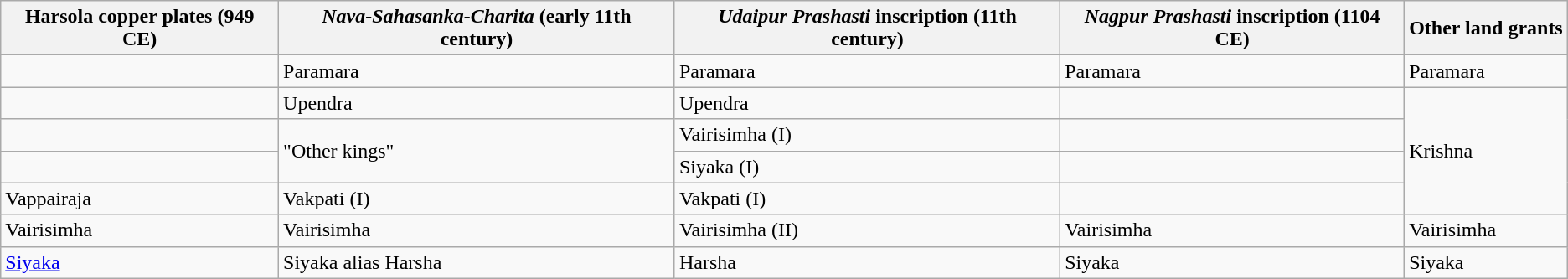<table class="wikitable">
<tr>
<th>Harsola copper plates (949 CE)</th>
<th><em>Nava-Sahasanka-Charita</em> (early 11th century)</th>
<th><em>Udaipur Prashasti</em> inscription (11th century)</th>
<th><em>Nagpur Prashasti</em> inscription (1104 CE)</th>
<th>Other land grants</th>
</tr>
<tr>
<td></td>
<td>Paramara</td>
<td>Paramara</td>
<td>Paramara</td>
<td>Paramara</td>
</tr>
<tr>
<td></td>
<td>Upendra</td>
<td>Upendra</td>
<td></td>
<td rowspan="4">Krishna</td>
</tr>
<tr>
<td></td>
<td rowspan="2">"Other kings"</td>
<td>Vairisimha (I)</td>
<td></td>
</tr>
<tr>
<td></td>
<td>Siyaka (I)</td>
<td></td>
</tr>
<tr>
<td>Vappairaja</td>
<td>Vakpati (I)</td>
<td>Vakpati (I)</td>
<td></td>
</tr>
<tr>
<td>Vairisimha</td>
<td>Vairisimha</td>
<td>Vairisimha (II)</td>
<td>Vairisimha</td>
<td>Vairisimha</td>
</tr>
<tr>
<td><a href='#'>Siyaka</a></td>
<td>Siyaka alias Harsha</td>
<td>Harsha</td>
<td>Siyaka</td>
<td>Siyaka</td>
</tr>
</table>
